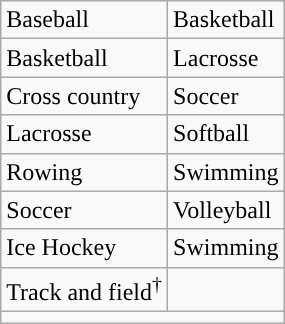<table class="wikitable" style=" ">
<tr>
<td>Baseball</td>
<td>Basketball</td>
</tr>
<tr>
<td>Basketball</td>
<td>Lacrosse</td>
</tr>
<tr>
<td>Cross country</td>
<td>Soccer</td>
</tr>
<tr>
<td>Lacrosse</td>
<td>Softball</td>
</tr>
<tr>
<td>Rowing</td>
<td>Swimming</td>
</tr>
<tr>
<td>Soccer</td>
<td>Volleyball</td>
</tr>
<tr>
<td>Ice Hockey</td>
<td>Swimming</td>
</tr>
<tr>
<td>Track and field<sup>†</sup></td>
<td></td>
</tr>
<tr>
<td colspan="2"></td>
</tr>
</table>
